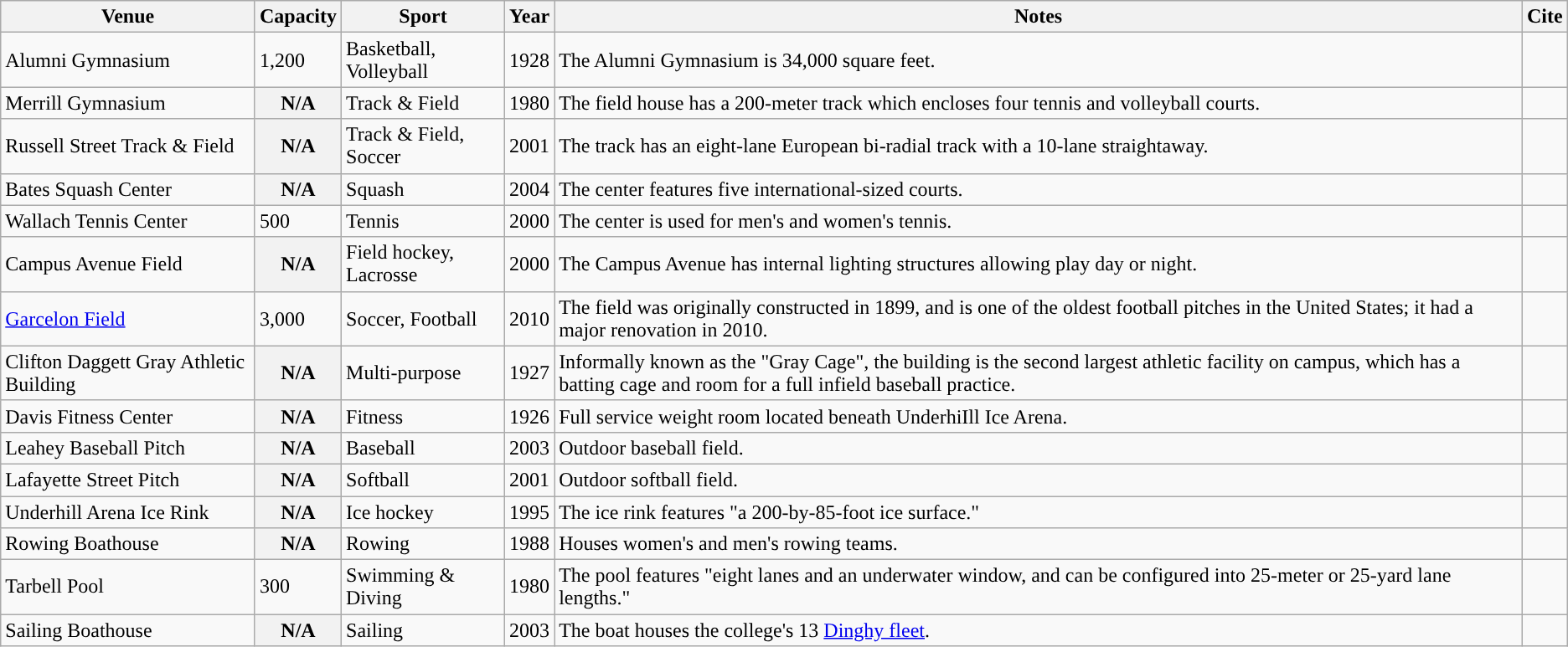<table class="wikitable sortable" style="text-align: ">
<tr>
<th width=px>Venue</th>
<th width=px>Capacity</th>
<th width=px>Sport</th>
<th width=px>Year</th>
<th width=px>Notes</th>
<th width=px>Cite</th>
</tr>
<tr>
<td>Alumni Gymnasium</td>
<td>1,200</td>
<td>Basketball, Volleyball</td>
<td>1928</td>
<td>The Alumni Gymnasium is 34,000 square feet.</td>
<td></td>
</tr>
<tr>
<td>Merrill Gymnasium</td>
<th><strong>N/A</strong></th>
<td>Track & Field</td>
<td>1980</td>
<td>The field house has a 200-meter track which encloses four tennis and volleyball courts.</td>
<td></td>
</tr>
<tr>
<td>Russell Street Track & Field</td>
<th><strong>N/A</strong></th>
<td>Track & Field, Soccer</td>
<td>2001</td>
<td>The track has an eight-lane European bi-radial track with a 10-lane straightaway.</td>
<td></td>
</tr>
<tr>
<td>Bates Squash Center</td>
<th><strong>N/A</strong></th>
<td>Squash</td>
<td>2004</td>
<td>The center features five international-sized courts.</td>
<td></td>
</tr>
<tr>
<td>Wallach Tennis Center</td>
<td>500</td>
<td>Tennis</td>
<td>2000</td>
<td>The center is used for men's and women's tennis.</td>
<td></td>
</tr>
<tr>
<td>Campus Avenue Field</td>
<th><strong>N/A</strong></th>
<td>Field hockey, Lacrosse</td>
<td>2000</td>
<td>The Campus Avenue has internal lighting structures allowing play day or night.</td>
<td></td>
</tr>
<tr>
<td><a href='#'>Garcelon Field</a></td>
<td>3,000</td>
<td>Soccer, Football</td>
<td>2010</td>
<td>The field was originally constructed in 1899, and is one of the oldest football pitches in the United States; it had a major renovation in 2010.</td>
<td></td>
</tr>
<tr>
<td>Clifton Daggett Gray Athletic Building</td>
<th><strong>N/A</strong></th>
<td>Multi-purpose</td>
<td>1927</td>
<td>Informally known as the "Gray Cage", the building is the second largest athletic facility on campus, which has a batting cage and room for a full infield baseball practice.</td>
<td></td>
</tr>
<tr>
<td>Davis Fitness Center</td>
<th><strong>N/A</strong></th>
<td>Fitness</td>
<td>1926</td>
<td>Full service weight room located beneath UnderhiIll Ice Arena.</td>
<td></td>
</tr>
<tr>
<td>Leahey Baseball Pitch</td>
<th><strong>N/A</strong></th>
<td>Baseball</td>
<td>2003</td>
<td>Outdoor baseball field.</td>
<td></td>
</tr>
<tr>
<td>Lafayette Street Pitch</td>
<th><strong>N/A</strong></th>
<td>Softball</td>
<td>2001</td>
<td>Outdoor softball field.</td>
<td></td>
</tr>
<tr>
<td>Underhill Arena Ice Rink</td>
<th><strong>N/A</strong></th>
<td>Ice hockey</td>
<td>1995</td>
<td>The ice rink features "a 200-by-85-foot ice surface."</td>
<td></td>
</tr>
<tr>
<td>Rowing Boathouse</td>
<th><strong>N/A</strong></th>
<td>Rowing</td>
<td>1988</td>
<td>Houses women's and men's rowing teams.</td>
<td></td>
</tr>
<tr>
<td>Tarbell Pool</td>
<td>300</td>
<td>Swimming & Diving</td>
<td>1980</td>
<td>The pool features "eight lanes and an underwater window, and can be configured into 25-meter or 25-yard lane lengths."</td>
<td></td>
</tr>
<tr>
<td>Sailing Boathouse</td>
<th><strong>N/A</strong></th>
<td>Sailing</td>
<td>2003</td>
<td>The boat houses the college's 13 <a href='#'>Dinghy fleet</a>.</td>
<td></td>
</tr>
</table>
